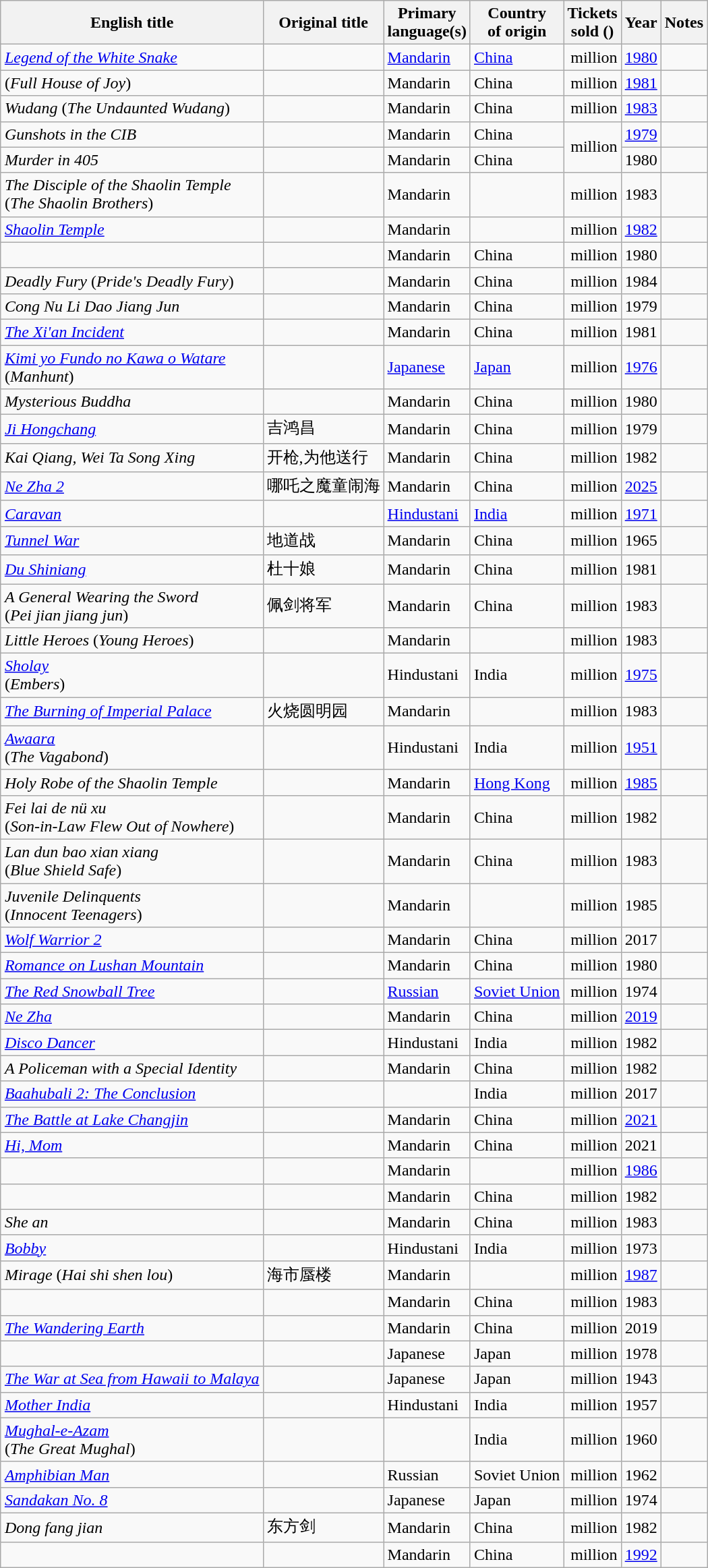<table class="wikitable sortable" style="margin:auto">
<tr>
<th>English title</th>
<th>Original title</th>
<th>Primary<br>language(s)</th>
<th>Country<br>of origin</th>
<th>Tickets<br>sold ()</th>
<th>Year</th>
<th scope="col" class="unsortable">Notes</th>
</tr>
<tr>
<td><em><a href='#'>Legend of the White Snake</a></em></td>
<td></td>
<td><a href='#'>Mandarin</a></td>
<td><a href='#'>China</a></td>
<td style="text-align:right;"> million</td>
<td style="text-align:center;"><a href='#'>1980</a></td>
<td></td>
</tr>
<tr>
<td> (<em>Full House of Joy</em>)</td>
<td></td>
<td>Mandarin</td>
<td>China</td>
<td style="text-align:right;"> million</td>
<td style="text-align:center;"><a href='#'>1981</a></td>
<td></td>
</tr>
<tr>
<td><em>Wudang</em> (<em>The Undaunted Wudang</em>)</td>
<td></td>
<td>Mandarin</td>
<td>China</td>
<td style="text-align:right;"> million</td>
<td style="text-align:center;"><a href='#'>1983</a></td>
<td></td>
</tr>
<tr>
<td><em>Gunshots in the CIB</em></td>
<td></td>
<td>Mandarin</td>
<td>China</td>
<td rowspan="2" style="text-align:right;"> million</td>
<td style="text-align:center;"><a href='#'>1979</a></td>
<td></td>
</tr>
<tr>
<td><em>Murder in 405</em></td>
<td></td>
<td>Mandarin</td>
<td>China</td>
<td style="text-align:center;">1980</td>
<td></td>
</tr>
<tr>
<td><em>The Disciple of the Shaolin Temple <br></em> (<em>The Shaolin Brothers</em>)</td>
<td></td>
<td>Mandarin</td>
<td></td>
<td style="text-align:right;"> million</td>
<td style="text-align:center;">1983</td>
<td></td>
</tr>
<tr>
<td><em><a href='#'>Shaolin Temple</a></em></td>
<td></td>
<td>Mandarin</td>
<td></td>
<td style="text-align:right;"> million</td>
<td style="text-align:center;"><a href='#'>1982</a></td>
<td></td>
</tr>
<tr>
<td><em></em></td>
<td></td>
<td>Mandarin</td>
<td>China</td>
<td style="text-align:right;"> million</td>
<td style="text-align:center;">1980</td>
<td></td>
</tr>
<tr>
<td><em>Deadly Fury</em> (<em>Pride's Deadly Fury</em>)</td>
<td></td>
<td>Mandarin</td>
<td>China</td>
<td style="text-align:right;"> million</td>
<td style="text-align:center;">1984</td>
<td></td>
</tr>
<tr>
<td><em>Cong Nu Li Dao Jiang Jun</em></td>
<td></td>
<td>Mandarin</td>
<td>China</td>
<td style="text-align:right;"> million</td>
<td style="text-align:center;">1979</td>
<td></td>
</tr>
<tr>
<td><a href='#'><em>The Xi'an Incident</em></a></td>
<td></td>
<td>Mandarin</td>
<td>China</td>
<td style="text-align:right;"> million</td>
<td style="text-align:center;">1981</td>
<td></td>
</tr>
<tr>
<td><em><a href='#'>Kimi yo Fundo no Kawa o Watare</a></em> <br> (<em>Manhunt</em>)</td>
<td></td>
<td><a href='#'>Japanese</a></td>
<td><a href='#'>Japan</a></td>
<td style="text-align:right;"> million</td>
<td style="text-align:center;"><a href='#'>1976</a></td>
<td></td>
</tr>
<tr>
<td><em>Mysterious Buddha</em></td>
<td></td>
<td>Mandarin</td>
<td>China</td>
<td style="text-align:right;"> million</td>
<td style="text-align:center;">1980</td>
<td></td>
</tr>
<tr>
<td><em><a href='#'>Ji Hongchang</a></em></td>
<td>吉鸿昌</td>
<td>Mandarin</td>
<td>China</td>
<td style="text-align:right;"> million</td>
<td style="text-align:center;">1979</td>
<td></td>
</tr>
<tr>
<td><em>Kai Qiang, Wei Ta Song Xing</em></td>
<td>开枪,为他送行</td>
<td>Mandarin</td>
<td>China</td>
<td style="text-align:right;"> million</td>
<td style="text-align:center;">1982</td>
<td></td>
</tr>
<tr>
<td><em><a href='#'>Ne Zha 2</a></em></td>
<td>哪吒之魔童闹海</td>
<td>Mandarin</td>
<td>China</td>
<td style="text-align:right;"> million</td>
<td style="text-align:center;"><a href='#'>2025</a></td>
<td></td>
</tr>
<tr>
<td><em><a href='#'>Caravan</a></em></td>
<td></td>
<td><a href='#'>Hindustani</a></td>
<td><a href='#'>India</a></td>
<td style="text-align:right;"> million</td>
<td style="text-align:center;"><a href='#'>1971</a></td>
<td></td>
</tr>
<tr>
<td><em><a href='#'>Tunnel War</a></em></td>
<td>地道战</td>
<td>Mandarin</td>
<td>China</td>
<td style="text-align:right;"> million</td>
<td style="text-align:center;">1965</td>
<td></td>
</tr>
<tr>
<td><em><a href='#'>Du Shiniang</a></em></td>
<td>杜十娘</td>
<td>Mandarin</td>
<td>China</td>
<td style="text-align:right;"> million</td>
<td style="text-align:center;">1981</td>
<td></td>
</tr>
<tr>
<td><em>A General Wearing the Sword</em> <br> (<em>Pei jian jiang jun</em>)</td>
<td>佩剑将军</td>
<td>Mandarin</td>
<td>China</td>
<td style="text-align:right;"> million</td>
<td style="text-align:center;">1983</td>
<td></td>
</tr>
<tr>
<td><em>Little Heroes</em> (<em>Young Heroes</em>)</td>
<td></td>
<td>Mandarin</td>
<td></td>
<td style="text-align:right;"> million</td>
<td style="text-align:center;">1983</td>
<td></td>
</tr>
<tr>
<td><em><a href='#'>Sholay</a></em> <br> (<em>Embers</em>)</td>
<td></td>
<td>Hindustani</td>
<td>India</td>
<td style="text-align:right;"> million</td>
<td style="text-align:center;"><a href='#'>1975</a></td>
<td></td>
</tr>
<tr>
<td><em><a href='#'>The Burning of Imperial Palace</a></em></td>
<td>火烧圆明园</td>
<td>Mandarin</td>
<td></td>
<td style="text-align:right;"> million</td>
<td style="text-align:center;">1983</td>
<td></td>
</tr>
<tr>
<td><em><a href='#'>Awaara</a></em> <br> (<em>The Vagabond</em>)</td>
<td></td>
<td>Hindustani</td>
<td>India</td>
<td style="text-align:right;"> million</td>
<td style="text-align:center;"><a href='#'>1951</a></td>
<td></td>
</tr>
<tr>
<td><em>Holy Robe of the Shaolin Temple</em></td>
<td></td>
<td>Mandarin</td>
<td><a href='#'>Hong Kong</a></td>
<td style="text-align:right;"> million</td>
<td style="text-align:center;"><a href='#'>1985</a></td>
<td></td>
</tr>
<tr>
<td><em>Fei lai de nü xu <br></em> (<em>Son-in-Law Flew Out of Nowhere</em>)</td>
<td></td>
<td>Mandarin</td>
<td>China</td>
<td style="text-align:right;"> million</td>
<td style="text-align:center;">1982</td>
<td></td>
</tr>
<tr>
<td><em>Lan dun bao xian xiang <br></em> (<em>Blue Shield Safe</em>)</td>
<td></td>
<td>Mandarin</td>
<td>China</td>
<td style="text-align:right;"> million</td>
<td style="text-align:center;">1983</td>
<td></td>
</tr>
<tr>
<td><em>Juvenile Delinquents <br></em> (<em>Innocent Teenagers</em>)</td>
<td></td>
<td>Mandarin</td>
<td></td>
<td style="text-align:right;"> million</td>
<td style="text-align:center;">1985</td>
<td></td>
</tr>
<tr>
<td><em><a href='#'>Wolf Warrior 2</a></em></td>
<td></td>
<td>Mandarin</td>
<td>China</td>
<td style="text-align:right;"> million</td>
<td style="text-align:center;">2017</td>
<td></td>
</tr>
<tr>
<td><em><a href='#'>Romance on Lushan Mountain</a></em></td>
<td></td>
<td>Mandarin</td>
<td>China</td>
<td style="text-align:right;"> million</td>
<td style="text-align:center;">1980</td>
<td></td>
</tr>
<tr>
<td><em><a href='#'>The Red Snowball Tree</a></em></td>
<td><em></em></td>
<td><a href='#'>Russian</a></td>
<td><a href='#'>Soviet Union</a></td>
<td style="text-align:right;"> million</td>
<td style="text-align:center;">1974</td>
<td></td>
</tr>
<tr>
<td><em><a href='#'>Ne Zha</a></em></td>
<td></td>
<td>Mandarin</td>
<td>China</td>
<td style="text-align:right;"> million</td>
<td style="text-align:center;"><a href='#'>2019</a></td>
<td></td>
</tr>
<tr>
<td><em><a href='#'>Disco Dancer</a></em></td>
<td></td>
<td>Hindustani</td>
<td>India</td>
<td style="text-align:right;"> million</td>
<td style="text-align:center;">1982</td>
<td></td>
</tr>
<tr>
<td><em>A Policeman with a Special Identity</em></td>
<td></td>
<td>Mandarin</td>
<td>China</td>
<td style="text-align:right;"> million</td>
<td style="text-align:center;">1982</td>
<td></td>
</tr>
<tr>
<td><em><a href='#'>Baahubali 2: The Conclusion</a></em></td>
<td></td>
<td></td>
<td>India</td>
<td style="text-align:right;"> million</td>
<td style="text-align:center;">2017</td>
<td></td>
</tr>
<tr>
<td><em><a href='#'>The Battle at Lake Changjin</a></em></td>
<td></td>
<td>Mandarin</td>
<td>China</td>
<td style="text-align:right;"> million</td>
<td style="text-align:center;"><a href='#'>2021</a></td>
<td></td>
</tr>
<tr>
<td><a href='#'><em>Hi, Mom</em></a></td>
<td></td>
<td>Mandarin</td>
<td>China</td>
<td style="text-align:right;"> million</td>
<td style="text-align:center;">2021</td>
<td></td>
</tr>
<tr>
<td><em></em></td>
<td></td>
<td>Mandarin</td>
<td></td>
<td style="text-align:right;"> million</td>
<td style="text-align:center;"><a href='#'>1986</a></td>
<td></td>
</tr>
<tr>
<td><em></em></td>
<td></td>
<td>Mandarin</td>
<td>China</td>
<td style="text-align:right;"> million</td>
<td style="text-align:center;">1982</td>
<td></td>
</tr>
<tr>
<td><em>She an</em></td>
<td></td>
<td>Mandarin</td>
<td>China</td>
<td style="text-align:right;"> million</td>
<td style="text-align:center;">1983</td>
<td></td>
</tr>
<tr>
<td><em><a href='#'>Bobby</a></em></td>
<td></td>
<td>Hindustani</td>
<td>India</td>
<td style="text-align:right;"> million</td>
<td style="text-align:center;">1973</td>
<td></td>
</tr>
<tr>
<td><em>Mirage</em> (<em>Hai shi shen lou</em>)</td>
<td>海市蜃楼</td>
<td>Mandarin</td>
<td></td>
<td style="text-align:right;"> million</td>
<td style="text-align:center;"><a href='#'>1987</a></td>
<td></td>
</tr>
<tr>
<td><em></em></td>
<td></td>
<td>Mandarin</td>
<td>China</td>
<td style="text-align:right;"> million</td>
<td style="text-align:center;">1983</td>
<td></td>
</tr>
<tr>
<td><em><a href='#'>The Wandering Earth</a></em></td>
<td></td>
<td>Mandarin</td>
<td>China</td>
<td style="text-align:right;"> million</td>
<td style="text-align:center;">2019</td>
<td></td>
</tr>
<tr>
<td></td>
<td></td>
<td>Japanese</td>
<td>Japan</td>
<td style="text-align:right;"> million</td>
<td style="text-align:center;">1978</td>
<td></td>
</tr>
<tr>
<td><em><a href='#'>The War at Sea from Hawaii to Malaya</a></em></td>
<td></td>
<td>Japanese</td>
<td>Japan</td>
<td style="text-align:right;"> million</td>
<td style="text-align:center;">1943</td>
<td></td>
</tr>
<tr>
<td><em><a href='#'>Mother India</a></em></td>
<td></td>
<td>Hindustani</td>
<td>India</td>
<td style="text-align:right;"> million</td>
<td style="text-align:center;">1957</td>
<td></td>
</tr>
<tr>
<td><em><a href='#'>Mughal-e-Azam</a></em> <br> (<em>The Great Mughal</em>)</td>
<td></td>
<td></td>
<td>India</td>
<td style="text-align:right;"> million</td>
<td style="text-align:center;">1960</td>
<td></td>
</tr>
<tr>
<td><em><a href='#'>Amphibian Man</a></em></td>
<td><em></em></td>
<td>Russian</td>
<td>Soviet Union</td>
<td style="text-align:right;"> million</td>
<td style="text-align:center;">1962</td>
<td></td>
</tr>
<tr>
<td><em><a href='#'>Sandakan No. 8</a></em></td>
<td></td>
<td>Japanese</td>
<td>Japan</td>
<td style="text-align:right;"> million</td>
<td style="text-align:center;">1974</td>
<td></td>
</tr>
<tr>
<td><em>Dong fang jian</em></td>
<td>东方剑</td>
<td>Mandarin</td>
<td>China</td>
<td style="text-align:right;"> million</td>
<td style="text-align:center;">1982</td>
<td></td>
</tr>
<tr>
<td></td>
<td></td>
<td>Mandarin</td>
<td>China</td>
<td style="text-align:right;"> million</td>
<td style="text-align:center;"><a href='#'>1992</a></td>
<td></td>
</tr>
</table>
